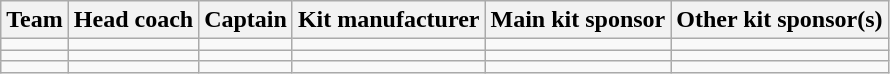<table class="wikitable">
<tr>
<th>Team</th>
<th>Head coach</th>
<th>Captain</th>
<th class="nowrap">Kit manufacturer</th>
<th>Main kit sponsor</th>
<th>Other kit sponsor(s)</th>
</tr>
<tr>
<td></td>
<td></td>
<td></td>
<td></td>
<td></td>
<td></td>
</tr>
<tr>
<td></td>
<td></td>
<td></td>
<td></td>
<td></td>
<td></td>
</tr>
<tr>
<td></td>
<td></td>
<td></td>
<td></td>
<td></td>
<td></td>
</tr>
</table>
